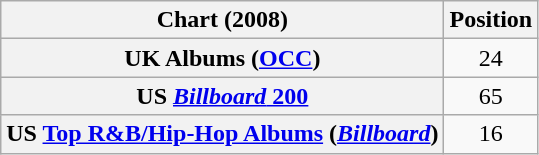<table class="wikitable plainrowheaders sortable" style="text-align:center;">
<tr>
<th align="left">Chart (2008)</th>
<th align="left">Position</th>
</tr>
<tr>
<th scope="row">UK Albums (<a href='#'>OCC</a>)</th>
<td style="text-align:center;">24</td>
</tr>
<tr>
<th scope="row">US <a href='#'><em>Billboard</em> 200</a></th>
<td style="text-align:center;">65</td>
</tr>
<tr>
<th scope="row">US <a href='#'>Top R&B/Hip-Hop Albums</a> (<a href='#'><em>Billboard</em></a>)</th>
<td style="text-align:center;">16</td>
</tr>
</table>
